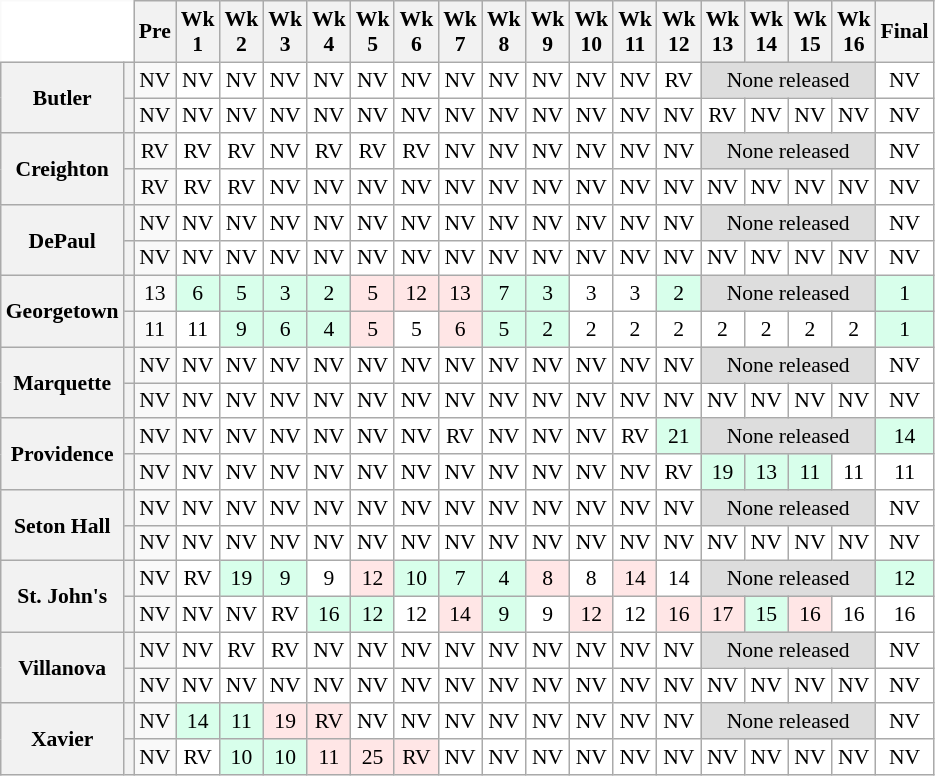<table class="wikitable" style="white-space:nowrap;font-size:90%;text-align:center;">
<tr>
<th colspan=2 style="background:white; border-top-style:hidden; border-left-style:hidden;"> </th>
<th>Pre</th>
<th>Wk<br> 1</th>
<th>Wk<br>2</th>
<th>Wk<br>3</th>
<th>Wk<br>4</th>
<th>Wk<br>5</th>
<th>Wk<br>6</th>
<th>Wk<br>7</th>
<th>Wk<br>8</th>
<th>Wk<br>9</th>
<th>Wk<br>10</th>
<th>Wk<br>11</th>
<th>Wk<br>12</th>
<th>Wk<br>13</th>
<th>Wk<br>14</th>
<th>Wk<br>15</th>
<th>Wk<br>16</th>
<th>Final</th>
</tr>
<tr>
<th rowspan=2 style=>Butler</th>
<th></th>
<td>NV</td>
<td style="background:#FFF;">NV</td>
<td style="background:#FFF;">NV</td>
<td style="background:#FFF;">NV</td>
<td style="background:#FFF;">NV</td>
<td style="background:#FFF;">NV</td>
<td style="background:#FFF;">NV</td>
<td style="background:#FFF;">NV</td>
<td style="background:#FFF;">NV</td>
<td style="background:#FFF;">NV</td>
<td style="background:#FFF;">NV</td>
<td style="background:#FFF;">NV</td>
<td style="background:#FFF;">RV</td>
<td colspan="4" style="background:#DDD;">None released</td>
<td style="background:#FFF;">NV</td>
</tr>
<tr>
<th></th>
<td>NV</td>
<td style="background:#FFF;">NV</td>
<td style="background:#FFF;">NV</td>
<td style="background:#FFF;">NV</td>
<td style="background:#FFF;">NV</td>
<td style="background:#FFF;">NV</td>
<td style="background:#FFF;">NV</td>
<td style="background:#FFF;">NV</td>
<td style="background:#FFF;">NV</td>
<td style="background:#FFF;">NV</td>
<td style="background:#FFF;">NV</td>
<td style="background:#FFF;">NV</td>
<td style="background:#FFF;">NV</td>
<td style="background:#FFF;">RV</td>
<td style="background:#FFF;">NV</td>
<td style="background:#FFF;">NV</td>
<td style="background:#FFF;">NV</td>
<td style="background:#FFF;">NV</td>
</tr>
<tr>
<th rowspan=2 style=>Creighton</th>
<th></th>
<td>RV</td>
<td style="background:#FFF;">RV</td>
<td style="background:#FFF;">RV</td>
<td style="background:#FFF;">NV</td>
<td style="background:#FFF;">RV</td>
<td style="background:#FFF;">RV</td>
<td style="background:#FFF;">RV</td>
<td style="background:#FFF;">NV</td>
<td style="background:#FFF;">NV</td>
<td style="background:#FFF;">NV</td>
<td style="background:#FFF;">NV</td>
<td style="background:#FFF;">NV</td>
<td style="background:#FFF;">NV</td>
<td colspan="4" style="background:#DDD;">None released</td>
<td style="background:#FFF;">NV</td>
</tr>
<tr>
<th></th>
<td>RV</td>
<td style="background:#FFF;">RV</td>
<td style="background:#FFF;">RV</td>
<td style="background:#FFF;">NV</td>
<td style="background:#FFF;">NV</td>
<td style="background:#FFF;">NV</td>
<td style="background:#FFF;">NV</td>
<td style="background:#FFF;">NV</td>
<td style="background:#FFF;">NV</td>
<td style="background:#FFF;">NV</td>
<td style="background:#FFF;">NV</td>
<td style="background:#FFF;">NV</td>
<td style="background:#FFF;">NV</td>
<td style="background:#FFF;">NV</td>
<td style="background:#FFF;">NV</td>
<td style="background:#FFF;">NV</td>
<td style="background:#FFF;">NV</td>
<td style="background:#FFF;">NV</td>
</tr>
<tr>
<th rowspan=2 style=>DePaul</th>
<th></th>
<td>NV</td>
<td style="background:#FFF;">NV</td>
<td style="background:#FFF;">NV</td>
<td style="background:#FFF;">NV</td>
<td style="background:#FFF;">NV</td>
<td style="background:#FFF;">NV</td>
<td style="background:#FFF;">NV</td>
<td style="background:#FFF;">NV</td>
<td style="background:#FFF;">NV</td>
<td style="background:#FFF;">NV</td>
<td style="background:#FFF;">NV</td>
<td style="background:#FFF;">NV</td>
<td style="background:#FFF;">NV</td>
<td colspan="4" style="background:#DDD;">None released</td>
<td style="background:#FFF;">NV</td>
</tr>
<tr>
<th></th>
<td>NV</td>
<td style="background:#FFF;">NV</td>
<td style="background:#FFF;">NV</td>
<td style="background:#FFF;">NV</td>
<td style="background:#FFF;">NV</td>
<td style="background:#FFF;">NV</td>
<td style="background:#FFF;">NV</td>
<td style="background:#FFF;">NV</td>
<td style="background:#FFF;">NV</td>
<td style="background:#FFF;">NV</td>
<td style="background:#FFF;">NV</td>
<td style="background:#FFF;">NV</td>
<td style="background:#FFF;">NV</td>
<td style="background:#FFF;">NV</td>
<td style="background:#FFF;">NV</td>
<td style="background:#FFF;">NV</td>
<td style="background:#FFF;">NV</td>
<td style="background:#FFF;">NV</td>
</tr>
<tr>
<th rowspan=2 style=>Georgetown</th>
<th></th>
<td>13</td>
<td style="background:#d8ffeb;">6</td>
<td style="background:#d8ffeb;">5</td>
<td style="background:#d8ffeb;">3</td>
<td style="background:#d8ffeb;">2</td>
<td style="background:#ffe6e6;">5</td>
<td style="background:#ffe6e6;">12</td>
<td style="background:#ffe6e6;">13</td>
<td style="background:#d8ffeb;">7</td>
<td style="background:#d8ffeb;">3</td>
<td style="background:#FFF;">3</td>
<td style="background:#FFF;">3</td>
<td style="background:#d8ffeb;">2</td>
<td colspan="4" style="background:#DDD;">None released</td>
<td style="background:#d8ffeb;">1</td>
</tr>
<tr>
<th></th>
<td>11</td>
<td style="background:#FFF;">11</td>
<td style="background:#d8ffeb;">9</td>
<td style="background:#d8ffeb;">6</td>
<td style="background:#d8ffeb;">4</td>
<td style="background:#ffe6e6;">5</td>
<td style="background:#FFF;">5</td>
<td style="background:#ffe6e6;">6</td>
<td style="background:#d8ffeb;">5</td>
<td style="background:#d8ffeb;">2</td>
<td style="background:#FFF;">2</td>
<td style="background:#FFF;">2</td>
<td style="background:#FFF;">2</td>
<td style="background:#FFF;">2</td>
<td style="background:#FFF;">2</td>
<td style="background:#FFF;">2</td>
<td style="background:#FFF;">2</td>
<td style="background:#d8ffeb;">1</td>
</tr>
<tr>
<th rowspan=2 style=>Marquette</th>
<th></th>
<td>NV</td>
<td style="background:#FFF;">NV</td>
<td style="background:#FFF;">NV</td>
<td style="background:#FFF;">NV</td>
<td style="background:#FFF;">NV</td>
<td style="background:#FFF;">NV</td>
<td style="background:#FFF;">NV</td>
<td style="background:#FFF;">NV</td>
<td style="background:#FFF;">NV</td>
<td style="background:#FFF;">NV</td>
<td style="background:#FFF;">NV</td>
<td style="background:#FFF;">NV</td>
<td style="background:#FFF;">NV</td>
<td colspan="4" style="background:#DDD;">None released</td>
<td style="background:#FFF;">NV</td>
</tr>
<tr>
<th></th>
<td>NV</td>
<td style="background:#FFF;">NV</td>
<td style="background:#FFF;">NV</td>
<td style="background:#FFF;">NV</td>
<td style="background:#FFF;">NV</td>
<td style="background:#FFF;">NV</td>
<td style="background:#FFF;">NV</td>
<td style="background:#FFF;">NV</td>
<td style="background:#FFF;">NV</td>
<td style="background:#FFF;">NV</td>
<td style="background:#FFF;">NV</td>
<td style="background:#FFF;">NV</td>
<td style="background:#FFF;">NV</td>
<td style="background:#FFF;">NV</td>
<td style="background:#FFF;">NV</td>
<td style="background:#FFF;">NV</td>
<td style="background:#FFF;">NV</td>
<td style="background:#FFF;">NV</td>
</tr>
<tr>
<th rowspan=2 style=>Providence</th>
<th></th>
<td>NV</td>
<td style="background:#FFF;">NV</td>
<td style="background:#FFF;">NV</td>
<td style="background:#FFF;">NV</td>
<td style="background:#FFF;">NV</td>
<td style="background:#FFF;">NV</td>
<td style="background:#FFF;">NV</td>
<td style="background:#FFF;">RV</td>
<td style="background:#FFF;">NV</td>
<td style="background:#FFF;">NV</td>
<td style="background:#FFF;">NV</td>
<td style="background:#FFF;">RV</td>
<td style="background:#d8ffeb;">21</td>
<td colspan="4" style="background:#DDD;">None released</td>
<td style="background:#d8ffeb;">14</td>
</tr>
<tr>
<th></th>
<td>NV</td>
<td style="background:#FFF;">NV</td>
<td style="background:#FFF;">NV</td>
<td style="background:#FFF;">NV</td>
<td style="background:#FFF;">NV</td>
<td style="background:#FFF;">NV</td>
<td style="background:#FFF;">NV</td>
<td style="background:#FFF;">NV</td>
<td style="background:#FFF;">NV</td>
<td style="background:#FFF;">NV</td>
<td style="background:#FFF;">NV</td>
<td style="background:#FFF;">NV</td>
<td style="background:#FFF;">RV</td>
<td style="background:#d8ffeb;">19</td>
<td style="background:#d8ffeb;">13</td>
<td style="background:#d8ffeb;">11</td>
<td style="background:#FFF;">11</td>
<td style="background:#FFF;">11</td>
</tr>
<tr>
<th rowspan=2 style=>Seton Hall</th>
<th></th>
<td>NV</td>
<td style="background:#FFF;">NV</td>
<td style="background:#FFF;">NV</td>
<td style="background:#FFF;">NV</td>
<td style="background:#FFF;">NV</td>
<td style="background:#FFF;">NV</td>
<td style="background:#FFF;">NV</td>
<td style="background:#FFF;">NV</td>
<td style="background:#FFF;">NV</td>
<td style="background:#FFF;">NV</td>
<td style="background:#FFF;">NV</td>
<td style="background:#FFF;">NV</td>
<td style="background:#FFF;">NV</td>
<td colspan="4" style="background:#DDD;">None released</td>
<td style="background:#FFF;">NV</td>
</tr>
<tr>
<th></th>
<td>NV</td>
<td style="background:#FFF;">NV</td>
<td style="background:#FFF;">NV</td>
<td style="background:#FFF;">NV</td>
<td style="background:#FFF;">NV</td>
<td style="background:#FFF;">NV</td>
<td style="background:#FFF;">NV</td>
<td style="background:#FFF;">NV</td>
<td style="background:#FFF;">NV</td>
<td style="background:#FFF;">NV</td>
<td style="background:#FFF;">NV</td>
<td style="background:#FFF;">NV</td>
<td style="background:#FFF;">NV</td>
<td style="background:#FFF;">NV</td>
<td style="background:#FFF;">NV</td>
<td style="background:#FFF;">NV</td>
<td style="background:#FFF;">NV</td>
<td style="background:#FFF;">NV</td>
</tr>
<tr>
<th rowspan=2 style=>St. John's</th>
<th></th>
<td>NV</td>
<td style="background:#FFF;">RV</td>
<td style="background:#d8ffeb;">19</td>
<td style="background:#d8ffeb;">9</td>
<td style="background:#FFF;">9</td>
<td style="background:#ffe6e6;">12</td>
<td style="background:#d8ffeb;">10</td>
<td style="background:#d8ffeb;">7</td>
<td style="background:#d8ffeb;">4</td>
<td style="background:#ffe6e6;">8</td>
<td style="background:#FFF;">8</td>
<td style="background:#ffe6e6;">14</td>
<td style="background:#FFF;">14</td>
<td colspan="4" style="background:#DDD;">None released</td>
<td style="background:#d8ffeb;">12</td>
</tr>
<tr>
<th></th>
<td>NV</td>
<td style="background:#FFF;">NV</td>
<td style="background:#FFF;">NV</td>
<td style="background:#FFF;">RV</td>
<td style="background:#d8ffeb;">16</td>
<td style="background:#d8ffeb;">12</td>
<td style="background:#FFF;">12</td>
<td style="background:#ffe6e6;">14</td>
<td style="background:#d8ffeb;">9</td>
<td style="background:#FFF;">9</td>
<td style="background:#ffe6e6;">12</td>
<td style="background:#FFF;">12</td>
<td style="background:#ffe6e6;">16</td>
<td style="background:#ffe6e6;">17</td>
<td style="background:#d8ffeb;">15</td>
<td style="background:#ffe6e6;">16</td>
<td style="background:#FFF;">16</td>
<td style="background:#FFF;">16</td>
</tr>
<tr>
<th rowspan=2 style=>Villanova</th>
<th></th>
<td>NV</td>
<td style="background:#FFF;">NV</td>
<td style="background:#FFF;">RV</td>
<td style="background:#FFF;">RV</td>
<td style="background:#FFF;">NV</td>
<td style="background:#FFF;">NV</td>
<td style="background:#FFF;">NV</td>
<td style="background:#FFF;">NV</td>
<td style="background:#FFF;">NV</td>
<td style="background:#FFF;">NV</td>
<td style="background:#FFF;">NV</td>
<td style="background:#FFF;">NV</td>
<td style="background:#FFF;">NV</td>
<td colspan="4" style="background:#DDD;">None released</td>
<td style="background:#FFF;">NV</td>
</tr>
<tr>
<th></th>
<td>NV</td>
<td style="background:#FFF;">NV</td>
<td style="background:#FFF;">NV</td>
<td style="background:#FFF;">NV</td>
<td style="background:#FFF;">NV</td>
<td style="background:#FFF;">NV</td>
<td style="background:#FFF;">NV</td>
<td style="background:#FFF;">NV</td>
<td style="background:#FFF;">NV</td>
<td style="background:#FFF;">NV</td>
<td style="background:#FFF;">NV</td>
<td style="background:#FFF;">NV</td>
<td style="background:#FFF;">NV</td>
<td style="background:#FFF;">NV</td>
<td style="background:#FFF;">NV</td>
<td style="background:#FFF;">NV</td>
<td style="background:#FFF;">NV</td>
<td style="background:#FFF;">NV</td>
</tr>
<tr>
<th rowspan=2 style=>Xavier</th>
<th></th>
<td>NV</td>
<td style="background:#d8ffeb;">14</td>
<td style="background:#d8ffeb;">11</td>
<td style="background:#ffe6e6;">19</td>
<td style="background:#ffe6e6;">RV</td>
<td style="background:#FFF;">NV</td>
<td style="background:#FFF;">NV</td>
<td style="background:#FFF;">NV</td>
<td style="background:#FFF;">NV</td>
<td style="background:#FFF;">NV</td>
<td style="background:#FFF;">NV</td>
<td style="background:#FFF;">NV</td>
<td style="background:#FFF;">NV</td>
<td colspan="4" style="background:#DDD;">None released</td>
<td style="background:#FFF;">NV</td>
</tr>
<tr>
<th></th>
<td>NV</td>
<td style="background:#FFF;">RV</td>
<td style="background:#d8ffeb;">10</td>
<td style="background:#d8ffeb;">10</td>
<td style="background:#ffe6e6;">11</td>
<td style="background:#ffe6e6;">25</td>
<td style="background:#ffe6e6;">RV</td>
<td style="background:#FFF;">NV</td>
<td style="background:#FFF;">NV</td>
<td style="background:#FFF;">NV</td>
<td style="background:#FFF;">NV</td>
<td style="background:#FFF;">NV</td>
<td style="background:#FFF;">NV</td>
<td style="background:#FFF;">NV</td>
<td style="background:#FFF;">NV</td>
<td style="background:#FFF;">NV</td>
<td style="background:#FFF;">NV</td>
<td style="background:#FFF;">NV</td>
</tr>
</table>
